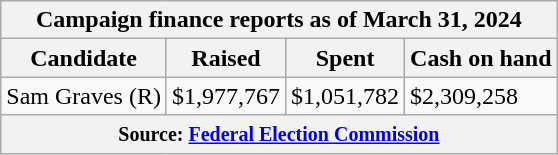<table class="wikitable sortable">
<tr>
<th colspan=4>Campaign finance reports as of March 31, 2024</th>
</tr>
<tr style="text-align:center;">
<th>Candidate</th>
<th>Raised</th>
<th>Spent</th>
<th>Cash on hand</th>
</tr>
<tr>
<td>Sam Graves (R)</td>
<td>$1,977,767</td>
<td>$1,051,782</td>
<td>$2,309,258</td>
</tr>
<tr>
<th colspan="4"><small>Source: <a href='#'>Federal Election Commission</a></small></th>
</tr>
</table>
